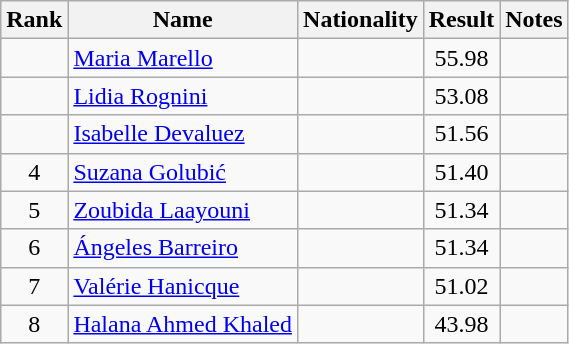<table class="wikitable sortable" style="text-align:center">
<tr>
<th>Rank</th>
<th>Name</th>
<th>Nationality</th>
<th>Result</th>
<th>Notes</th>
</tr>
<tr>
<td></td>
<td align=left><a href='#'>Maria Marello</a></td>
<td align=left></td>
<td>55.98</td>
<td></td>
</tr>
<tr>
<td></td>
<td align=left><a href='#'>Lidia Rognini</a></td>
<td align=left></td>
<td>53.08</td>
<td></td>
</tr>
<tr>
<td></td>
<td align=left><a href='#'>Isabelle Devaluez</a></td>
<td align=left></td>
<td>51.56</td>
<td></td>
</tr>
<tr>
<td>4</td>
<td align=left><a href='#'>Suzana Golubić</a></td>
<td align=left></td>
<td>51.40</td>
<td></td>
</tr>
<tr>
<td>5</td>
<td align=left><a href='#'>Zoubida Laayouni</a></td>
<td align=left></td>
<td>51.34</td>
<td></td>
</tr>
<tr>
<td>6</td>
<td align=left><a href='#'>Ángeles Barreiro</a></td>
<td align=left></td>
<td>51.34</td>
<td></td>
</tr>
<tr>
<td>7</td>
<td align=left><a href='#'>Valérie Hanicque</a></td>
<td align=left></td>
<td>51.02</td>
<td></td>
</tr>
<tr>
<td>8</td>
<td align=left><a href='#'>Halana Ahmed Khaled</a></td>
<td align=left></td>
<td>43.98</td>
<td></td>
</tr>
</table>
